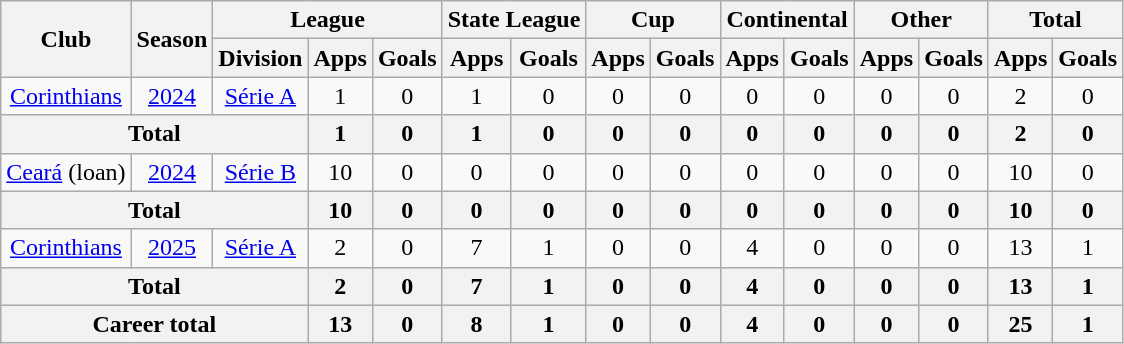<table class="wikitable" style="text-align: center;">
<tr>
<th rowspan="2">Club</th>
<th rowspan="2">Season</th>
<th colspan="3">League</th>
<th colspan="2">State League</th>
<th colspan="2">Cup</th>
<th colspan="2">Continental</th>
<th colspan="2">Other</th>
<th colspan="2">Total</th>
</tr>
<tr>
<th>Division</th>
<th>Apps</th>
<th>Goals</th>
<th>Apps</th>
<th>Goals</th>
<th>Apps</th>
<th>Goals</th>
<th>Apps</th>
<th>Goals</th>
<th>Apps</th>
<th>Goals</th>
<th>Apps</th>
<th>Goals</th>
</tr>
<tr>
<td rowspan="1" valign="center"><a href='#'>Corinthians</a></td>
<td><a href='#'>2024</a></td>
<td rowspan="1"><a href='#'>Série A</a></td>
<td>1</td>
<td>0</td>
<td>1</td>
<td>0</td>
<td>0</td>
<td>0</td>
<td>0</td>
<td>0</td>
<td>0</td>
<td>0</td>
<td>2</td>
<td>0</td>
</tr>
<tr>
<th colspan="3">Total</th>
<th>1</th>
<th>0</th>
<th>1</th>
<th>0</th>
<th>0</th>
<th>0</th>
<th>0</th>
<th>0</th>
<th>0</th>
<th>0</th>
<th>2</th>
<th>0</th>
</tr>
<tr>
<td valign="center"><a href='#'>Ceará</a> (loan)</td>
<td><a href='#'>2024</a></td>
<td><a href='#'>Série B</a></td>
<td>10</td>
<td>0</td>
<td>0</td>
<td>0</td>
<td>0</td>
<td>0</td>
<td>0</td>
<td>0</td>
<td>0</td>
<td>0</td>
<td>10</td>
<td>0</td>
</tr>
<tr>
<th colspan="3">Total</th>
<th>10</th>
<th>0</th>
<th>0</th>
<th>0</th>
<th>0</th>
<th>0</th>
<th>0</th>
<th>0</th>
<th>0</th>
<th>0</th>
<th>10</th>
<th>0</th>
</tr>
<tr>
<td rowspan="1" valign="center"><a href='#'>Corinthians</a></td>
<td><a href='#'>2025</a></td>
<td rowspan="1"><a href='#'>Série A</a></td>
<td>2</td>
<td>0</td>
<td>7</td>
<td>1</td>
<td>0</td>
<td>0</td>
<td>4</td>
<td>0</td>
<td>0</td>
<td>0</td>
<td>13</td>
<td>1</td>
</tr>
<tr>
<th colspan="3">Total</th>
<th>2</th>
<th>0</th>
<th>7</th>
<th>1</th>
<th>0</th>
<th>0</th>
<th>4</th>
<th>0</th>
<th>0</th>
<th>0</th>
<th>13</th>
<th>1</th>
</tr>
<tr>
<th colspan="3"><strong>Career total</strong></th>
<th>13</th>
<th>0</th>
<th>8</th>
<th>1</th>
<th>0</th>
<th>0</th>
<th>4</th>
<th>0</th>
<th>0</th>
<th>0</th>
<th>25</th>
<th>1</th>
</tr>
</table>
